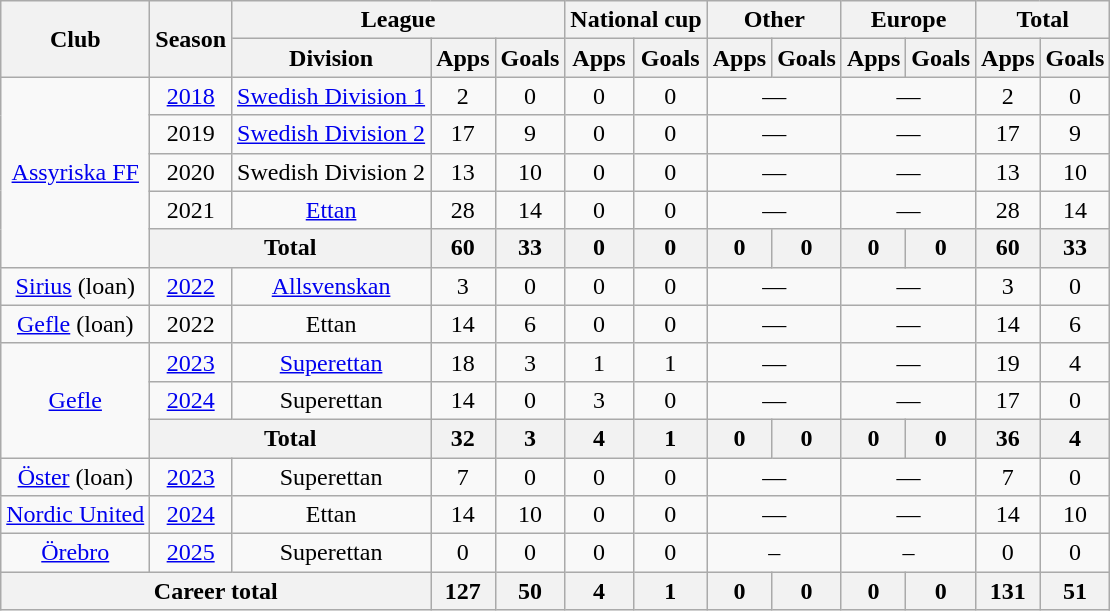<table class="wikitable" style="text-align:center">
<tr>
<th rowspan="2">Club</th>
<th rowspan="2">Season</th>
<th colspan="3">League</th>
<th colspan="2">National cup</th>
<th colspan="2">Other</th>
<th colspan="2">Europe</th>
<th colspan="2">Total</th>
</tr>
<tr>
<th>Division</th>
<th>Apps</th>
<th>Goals</th>
<th>Apps</th>
<th>Goals</th>
<th>Apps</th>
<th>Goals</th>
<th>Apps</th>
<th>Goals</th>
<th>Apps</th>
<th>Goals</th>
</tr>
<tr>
<td rowspan=5><a href='#'>Assyriska FF</a></td>
<td><a href='#'>2018</a></td>
<td><a href='#'>Swedish Division 1</a></td>
<td>2</td>
<td>0</td>
<td>0</td>
<td>0</td>
<td colspan="2">—</td>
<td colspan="2">—</td>
<td>2</td>
<td>0</td>
</tr>
<tr>
<td>2019</td>
<td><a href='#'>Swedish Division 2</a></td>
<td>17</td>
<td>9</td>
<td>0</td>
<td>0</td>
<td colspan="2">—</td>
<td colspan="2">—</td>
<td>17</td>
<td>9</td>
</tr>
<tr>
<td>2020</td>
<td>Swedish Division 2</td>
<td>13</td>
<td>10</td>
<td>0</td>
<td>0</td>
<td colspan="2">—</td>
<td colspan="2">—</td>
<td>13</td>
<td>10</td>
</tr>
<tr>
<td>2021</td>
<td><a href='#'>Ettan</a></td>
<td>28</td>
<td>14</td>
<td>0</td>
<td>0</td>
<td colspan="2">—</td>
<td colspan="2">—</td>
<td>28</td>
<td>14</td>
</tr>
<tr>
<th colspan="2">Total</th>
<th>60</th>
<th>33</th>
<th>0</th>
<th>0</th>
<th>0</th>
<th>0</th>
<th>0</th>
<th>0</th>
<th>60</th>
<th>33</th>
</tr>
<tr>
<td><a href='#'>Sirius</a> (loan)</td>
<td><a href='#'>2022</a></td>
<td><a href='#'>Allsvenskan</a></td>
<td>3</td>
<td>0</td>
<td>0</td>
<td>0</td>
<td colspan="2">—</td>
<td colspan="2">—</td>
<td>3</td>
<td>0</td>
</tr>
<tr>
<td><a href='#'>Gefle</a> (loan)</td>
<td>2022</td>
<td>Ettan</td>
<td>14</td>
<td>6</td>
<td>0</td>
<td>0</td>
<td colspan="2">—</td>
<td colspan="2">—</td>
<td>14</td>
<td>6</td>
</tr>
<tr>
<td rowspan="3"><a href='#'>Gefle</a></td>
<td><a href='#'>2023</a></td>
<td><a href='#'>Superettan</a></td>
<td>18</td>
<td>3</td>
<td>1</td>
<td>1</td>
<td colspan="2">—</td>
<td colspan="2">—</td>
<td>19</td>
<td>4</td>
</tr>
<tr>
<td><a href='#'>2024</a></td>
<td>Superettan</td>
<td>14</td>
<td>0</td>
<td>3</td>
<td>0</td>
<td colspan="2">—</td>
<td colspan="2">—</td>
<td>17</td>
<td>0</td>
</tr>
<tr>
<th colspan="2">Total</th>
<th>32</th>
<th>3</th>
<th>4</th>
<th>1</th>
<th>0</th>
<th>0</th>
<th>0</th>
<th>0</th>
<th>36</th>
<th>4</th>
</tr>
<tr>
<td><a href='#'>Öster</a> (loan)</td>
<td><a href='#'>2023</a></td>
<td>Superettan</td>
<td>7</td>
<td>0</td>
<td>0</td>
<td>0</td>
<td colspan="2">—</td>
<td colspan="2">—</td>
<td>7</td>
<td>0</td>
</tr>
<tr>
<td><a href='#'>Nordic United</a></td>
<td><a href='#'>2024</a></td>
<td>Ettan</td>
<td>14</td>
<td>10</td>
<td>0</td>
<td>0</td>
<td colspan="2">—</td>
<td colspan="2">—</td>
<td>14</td>
<td>10</td>
</tr>
<tr>
<td><a href='#'>Örebro</a></td>
<td><a href='#'>2025</a></td>
<td>Superettan</td>
<td>0</td>
<td>0</td>
<td>0</td>
<td>0</td>
<td colspan=2>–</td>
<td colspan=2>–</td>
<td>0</td>
<td>0</td>
</tr>
<tr>
<th colspan="3">Career total</th>
<th>127</th>
<th>50</th>
<th>4</th>
<th>1</th>
<th>0</th>
<th>0</th>
<th>0</th>
<th>0</th>
<th>131</th>
<th>51</th>
</tr>
</table>
